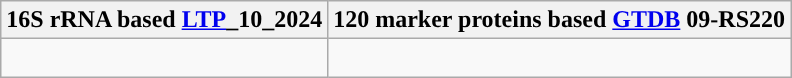<table class="wikitable">
<tr>
<th colspan=1>16S rRNA based <a href='#'>LTP</a>_10_2024</th>
<th colspan=1>120 marker proteins based <a href='#'>GTDB</a> 09-RS220</th>
</tr>
<tr>
<td style="vertical-align:top"><br></td>
<td><br></td>
</tr>
</table>
